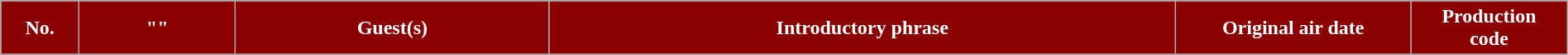<table class="wikitable plainrowheaders" style="width:100%; margin:auto;">
<tr>
<th style="background:darkRed; color:#fff; width:5%;"><abbr>No.</abbr></th>
<th style="background:darkRed; color:#fff; width:10%;">"<a href='#'></a>"</th>
<th style="background:darkRed; color:#fff; width:20%;">Guest(s)</th>
<th style="background:darkRed; color:#fff; width:40%;">Introductory phrase</th>
<th style="background:darkRed; color:#fff; width:15%;">Original air date</th>
<th style="background:darkRed; color:#fff; width:10%;">Production <br> code</th>
</tr>
<tr>
</tr>
</table>
